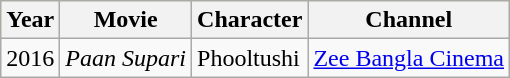<table class="wikitable">
<tr style="background:#ff9; text-align:center;">
<th>Year</th>
<th>Movie</th>
<th>Character</th>
<th>Channel</th>
</tr>
<tr>
<td>2016</td>
<td><em>Paan Supari</em></td>
<td>Phooltushi</td>
<td><a href='#'>Zee Bangla Cinema</a></td>
</tr>
</table>
